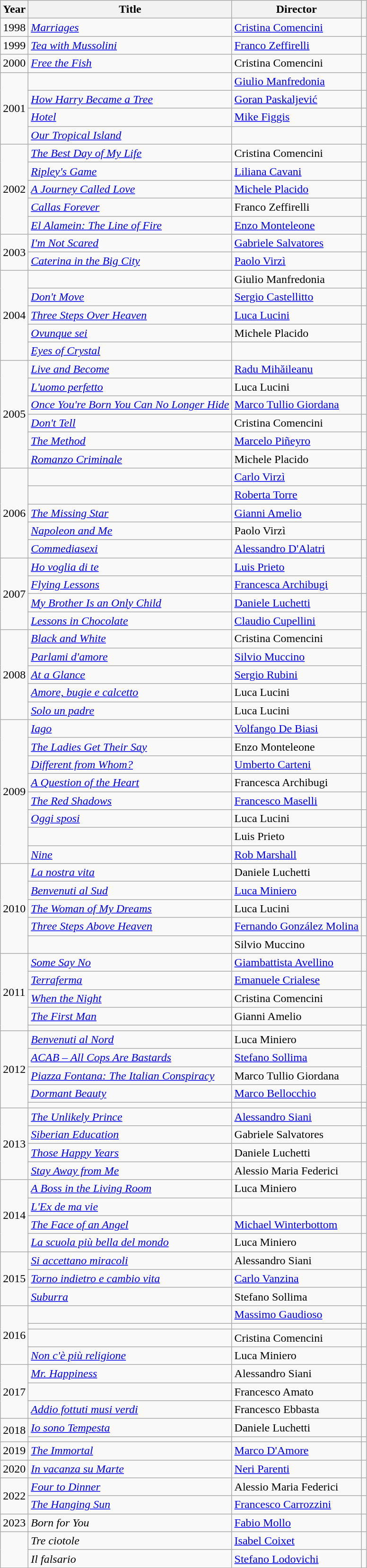<table class="wikitable plainrowheaders sortable">
<tr style="text-align:center;">
<th>Year</th>
<th>Title</th>
<th>Director</th>
<th class="unsortable"></th>
</tr>
<tr>
<td>1998</td>
<td><em><a href='#'>Marriages</a></em></td>
<td><a href='#'>Cristina Comencini</a></td>
<td></td>
</tr>
<tr>
<td>1999</td>
<td><em><a href='#'>Tea with Mussolini</a></em></td>
<td><a href='#'>Franco Zeffirelli</a></td>
<td></td>
</tr>
<tr>
<td>2000</td>
<td><em><a href='#'>Free the Fish</a></em></td>
<td>Cristina Comencini</td>
<td></td>
</tr>
<tr>
<td rowspan="4">2001</td>
<td><em></em></td>
<td><a href='#'>Giulio Manfredonia</a></td>
<td></td>
</tr>
<tr>
<td><em><a href='#'>How Harry Became a Tree</a></em></td>
<td><a href='#'>Goran Paskaljević</a></td>
<td></td>
</tr>
<tr>
<td><em><a href='#'>Hotel</a></em></td>
<td><a href='#'>Mike Figgis</a></td>
<td></td>
</tr>
<tr>
<td><em><a href='#'>Our Tropical Island</a></em></td>
<td></td>
<td></td>
</tr>
<tr>
<td rowspan="5">2002</td>
<td><em><a href='#'>The Best Day of My Life</a></em></td>
<td>Cristina Comencini</td>
<td></td>
</tr>
<tr>
<td><em><a href='#'>Ripley's Game</a></em></td>
<td><a href='#'>Liliana Cavani</a></td>
<td></td>
</tr>
<tr>
<td><em><a href='#'>A Journey Called Love</a></em></td>
<td><a href='#'>Michele Placido</a></td>
<td></td>
</tr>
<tr>
<td><em><a href='#'>Callas Forever</a></em></td>
<td>Franco Zeffirelli</td>
<td></td>
</tr>
<tr>
<td><em><a href='#'>El Alamein: The Line of Fire</a></em></td>
<td><a href='#'>Enzo Monteleone</a></td>
<td></td>
</tr>
<tr>
<td rowspan="2">2003</td>
<td><em><a href='#'>I'm Not Scared</a></em></td>
<td><a href='#'>Gabriele Salvatores</a></td>
<td></td>
</tr>
<tr>
<td><em><a href='#'>Caterina in the Big City</a></em></td>
<td><a href='#'>Paolo Virzì</a></td>
<td></td>
</tr>
<tr>
<td rowspan="5">2004</td>
<td><em></em></td>
<td>Giulio Manfredonia</td>
<td></td>
</tr>
<tr>
<td><em><a href='#'>Don't Move</a></em></td>
<td><a href='#'>Sergio Castellitto</a></td>
<td></td>
</tr>
<tr>
<td><em><a href='#'>Three Steps Over Heaven</a></em></td>
<td><a href='#'>Luca Lucini</a></td>
<td></td>
</tr>
<tr>
<td><em><a href='#'>Ovunque sei</a></em></td>
<td>Michele Placido</td>
<td rowspan="2"></td>
</tr>
<tr>
<td><em><a href='#'>Eyes of Crystal</a></em></td>
<td></td>
</tr>
<tr>
<td rowspan="6">2005</td>
<td><em><a href='#'>Live and Become</a></em></td>
<td><a href='#'>Radu Mihăileanu</a></td>
<td></td>
</tr>
<tr>
<td><em><a href='#'>L'uomo perfetto</a></em></td>
<td>Luca Lucini</td>
<td></td>
</tr>
<tr>
<td><em><a href='#'>Once You're Born You Can No Longer Hide</a></em></td>
<td><a href='#'>Marco Tullio Giordana</a></td>
<td></td>
</tr>
<tr>
<td><em><a href='#'>Don't Tell</a></em></td>
<td>Cristina Comencini</td>
<td></td>
</tr>
<tr>
<td><em><a href='#'>The Method</a></em></td>
<td><a href='#'>Marcelo Piñeyro</a></td>
<td></td>
</tr>
<tr>
<td><em><a href='#'>Romanzo Criminale</a></em></td>
<td>Michele Placido</td>
<td></td>
</tr>
<tr>
<td rowspan="5">2006</td>
<td><em></em></td>
<td><a href='#'>Carlo Virzì</a></td>
<td></td>
</tr>
<tr>
<td><em></em></td>
<td><a href='#'>Roberta Torre</a></td>
<td></td>
</tr>
<tr>
<td><em><a href='#'>The Missing Star</a></em></td>
<td><a href='#'>Gianni Amelio</a></td>
<td rowspan="2"></td>
</tr>
<tr>
<td><em><a href='#'>Napoleon and Me</a></em></td>
<td>Paolo Virzì</td>
</tr>
<tr>
<td><em><a href='#'>Commediasexi</a></em></td>
<td><a href='#'>Alessandro D'Alatri</a></td>
<td></td>
</tr>
<tr>
<td rowspan="4">2007</td>
<td><em><a href='#'>Ho voglia di te</a></em></td>
<td><a href='#'>Luis Prieto</a></td>
<td rowspan="2"></td>
</tr>
<tr>
<td><em><a href='#'>Flying Lessons</a></em></td>
<td><a href='#'>Francesca Archibugi</a></td>
</tr>
<tr>
<td><em><a href='#'>My Brother Is an Only Child</a></em></td>
<td><a href='#'>Daniele Luchetti</a></td>
<td></td>
</tr>
<tr>
<td><em><a href='#'>Lessons in Chocolate</a></em></td>
<td><a href='#'>Claudio Cupellini</a></td>
<td rowspan="4"></td>
</tr>
<tr>
<td rowspan="5">2008</td>
<td><em><a href='#'>Black and White</a></em></td>
<td>Cristina Comencini</td>
</tr>
<tr>
<td><em><a href='#'>Parlami d'amore</a></em></td>
<td><a href='#'>Silvio Muccino</a></td>
</tr>
<tr>
<td><em><a href='#'>At a Glance</a></em></td>
<td><a href='#'>Sergio Rubini</a></td>
</tr>
<tr>
<td><em><a href='#'>Amore, bugie e calcetto</a></em></td>
<td>Luca Lucini</td>
<td></td>
</tr>
<tr>
<td><em><a href='#'>Solo un padre</a></em></td>
<td>Luca Lucini</td>
<td></td>
</tr>
<tr>
<td rowspan="8">2009</td>
<td><em><a href='#'>Iago</a></em></td>
<td><a href='#'>Volfango De Biasi</a></td>
<td></td>
</tr>
<tr>
<td><em><a href='#'>The Ladies Get Their Say</a></em></td>
<td>Enzo Monteleone</td>
<td></td>
</tr>
<tr>
<td><em><a href='#'>Different from Whom?</a></em></td>
<td><a href='#'>Umberto Carteni</a></td>
<td></td>
</tr>
<tr>
<td><em><a href='#'>A Question of the Heart</a></em></td>
<td>Francesca Archibugi</td>
<td></td>
</tr>
<tr>
<td><em><a href='#'>The Red Shadows</a></em></td>
<td><a href='#'>Francesco Maselli</a></td>
<td></td>
</tr>
<tr>
<td><em><a href='#'>Oggi sposi</a></em></td>
<td>Luca Lucini</td>
<td></td>
</tr>
<tr>
<td><em></em></td>
<td>Luis Prieto</td>
<td></td>
</tr>
<tr>
<td><em><a href='#'>Nine</a></em></td>
<td><a href='#'>Rob Marshall</a></td>
<td></td>
</tr>
<tr>
<td rowspan="5">2010</td>
<td><em><a href='#'>La nostra vita</a></em></td>
<td>Daniele Luchetti</td>
<td rowspan="2"></td>
</tr>
<tr>
<td><em><a href='#'>Benvenuti al Sud</a></em></td>
<td><a href='#'>Luca Miniero</a></td>
</tr>
<tr>
<td><em><a href='#'>The Woman of My Dreams</a></em></td>
<td>Luca Lucini</td>
<td></td>
</tr>
<tr>
<td><em><a href='#'>Three Steps Above Heaven</a></em></td>
<td><a href='#'>Fernando González Molina</a></td>
<td></td>
</tr>
<tr>
<td><em></em></td>
<td>Silvio Muccino</td>
<td></td>
</tr>
<tr>
<td rowspan="5">2011</td>
<td><em><a href='#'>Some Say No</a></em></td>
<td><a href='#'>Giambattista Avellino</a></td>
<td></td>
</tr>
<tr>
<td><em><a href='#'>Terraferma</a></em></td>
<td><a href='#'>Emanuele Crialese</a></td>
<td rowspan="2"></td>
</tr>
<tr>
<td><em><a href='#'>When the Night</a></em></td>
<td>Cristina Comencini</td>
</tr>
<tr>
<td><em><a href='#'>The First Man</a></em></td>
<td>Gianni Amelio</td>
<td></td>
</tr>
<tr>
<td><em></em></td>
<td></td>
<td rowspan="4"></td>
</tr>
<tr>
<td rowspan="5">2012</td>
<td><em><a href='#'>Benvenuti al Nord</a></em></td>
<td>Luca Miniero</td>
</tr>
<tr>
<td><em><a href='#'>ACAB – All Cops Are Bastards</a></em></td>
<td><a href='#'>Stefano Sollima</a></td>
</tr>
<tr>
<td><em><a href='#'>Piazza Fontana: The Italian Conspiracy</a></em></td>
<td>Marco Tullio Giordana</td>
</tr>
<tr>
<td><em><a href='#'>Dormant Beauty</a></em></td>
<td><a href='#'>Marco Bellocchio</a></td>
<td></td>
</tr>
<tr>
<td><em></em></td>
<td></td>
<td></td>
</tr>
<tr>
<td rowspan="4">2013</td>
<td><em><a href='#'>The Unlikely Prince</a></em></td>
<td><a href='#'>Alessandro Siani</a></td>
<td></td>
</tr>
<tr>
<td><em><a href='#'>Siberian Education</a></em></td>
<td>Gabriele Salvatores</td>
<td></td>
</tr>
<tr>
<td><em><a href='#'>Those Happy Years</a></em></td>
<td>Daniele Luchetti</td>
<td></td>
</tr>
<tr>
<td><em><a href='#'>Stay Away from Me</a></em></td>
<td>Alessio Maria Federici</td>
<td></td>
</tr>
<tr>
<td rowspan="4">2014</td>
<td><em><a href='#'>A Boss in the Living Room</a></em></td>
<td>Luca Miniero</td>
<td></td>
</tr>
<tr>
<td><em><a href='#'>L'Ex de ma vie</a></em></td>
<td></td>
<td></td>
</tr>
<tr>
<td><em><a href='#'>The Face of an Angel</a></em></td>
<td><a href='#'>Michael Winterbottom</a></td>
<td></td>
</tr>
<tr>
<td><em><a href='#'>La scuola più bella del mondo</a></em></td>
<td>Luca Miniero</td>
<td></td>
</tr>
<tr>
<td rowspan="3">2015</td>
<td><em><a href='#'>Si accettano miracoli</a></em></td>
<td>Alessandro Siani</td>
<td></td>
</tr>
<tr>
<td><em><a href='#'>Torno indietro e cambio vita</a></em></td>
<td><a href='#'>Carlo Vanzina</a></td>
<td></td>
</tr>
<tr>
<td><em><a href='#'>Suburra</a></em></td>
<td>Stefano Sollima</td>
<td></td>
</tr>
<tr>
<td rowspan="4">2016</td>
<td><em></em></td>
<td><a href='#'>Massimo Gaudioso</a></td>
<td></td>
</tr>
<tr>
<td><em></em></td>
<td></td>
<td></td>
</tr>
<tr>
<td><em></em></td>
<td>Cristina Comencini</td>
<td></td>
</tr>
<tr>
<td><em><a href='#'>Non c'è più religione</a></em></td>
<td>Luca Miniero</td>
<td></td>
</tr>
<tr>
<td rowspan="3">2017</td>
<td><em><a href='#'>Mr. Happiness</a></em></td>
<td>Alessandro Siani</td>
<td></td>
</tr>
<tr>
<td><em></em></td>
<td>Francesco Amato</td>
<td></td>
</tr>
<tr>
<td><em><a href='#'>Addio fottuti musi verdi</a></em></td>
<td>Francesco Ebbasta</td>
<td></td>
</tr>
<tr>
<td rowspan="2">2018</td>
<td><em><a href='#'>Io sono Tempesta</a></em></td>
<td>Daniele Luchetti</td>
<td></td>
</tr>
<tr>
<td><em></em></td>
<td></td>
<td></td>
</tr>
<tr>
<td>2019</td>
<td><em><a href='#'>The Immortal</a></em></td>
<td><a href='#'>Marco D'Amore</a></td>
<td></td>
</tr>
<tr>
<td>2020</td>
<td><em><a href='#'>In vacanza su Marte</a></em></td>
<td><a href='#'>Neri Parenti</a></td>
<td></td>
</tr>
<tr>
<td rowspan="2">2022</td>
<td><em><a href='#'>Four to Dinner</a></em></td>
<td>Alessio Maria Federici</td>
<td></td>
</tr>
<tr>
<td><em><a href='#'>The Hanging Sun</a></em></td>
<td><a href='#'>Francesco Carrozzini</a></td>
<td></td>
</tr>
<tr>
<td>2023</td>
<td><em>Born for You</em></td>
<td><a href='#'>Fabio Mollo</a></td>
<td></td>
</tr>
<tr>
<td rowspan="2"></td>
<td><em>Tre ciotole</em></td>
<td><a href='#'>Isabel Coixet</a></td>
<td></td>
</tr>
<tr>
<td><em>Il falsario</em></td>
<td><a href='#'>Stefano Lodovichi</a></td>
<td></td>
</tr>
</table>
